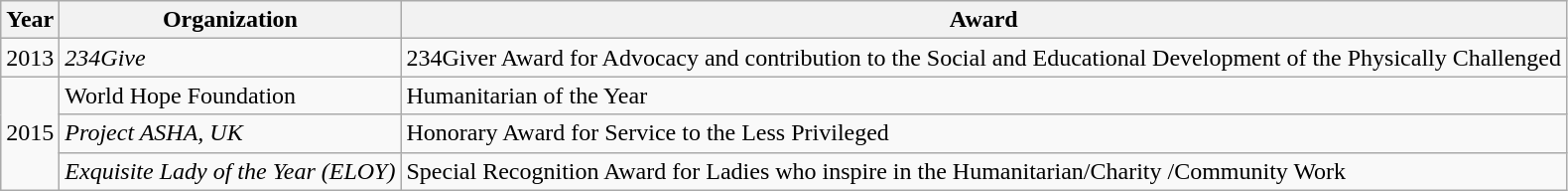<table class="wikitable">
<tr>
<th>Year</th>
<th>Organization</th>
<th>Award</th>
</tr>
<tr>
<td>2013</td>
<td><em>234Give</em></td>
<td>234Giver Award for Advocacy and contribution to the Social and Educational Development of the Physically Challenged</td>
</tr>
<tr>
<td rowspan="3">2015</td>
<td>World Hope Foundation</td>
<td>Humanitarian of the Year</td>
</tr>
<tr>
<td><em>Project ASHA, UK</em></td>
<td>Honorary Award for Service to the Less Privileged</td>
</tr>
<tr>
<td><em>Exquisite Lady of the Year (ELOY)</em></td>
<td>Special Recognition Award for Ladies who inspire in the Humanitarian/Charity /Community Work</td>
</tr>
</table>
